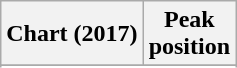<table class="wikitable plainrowheaders">
<tr>
<th scope="col">Chart (2017)</th>
<th scope="col">Peak<br>position</th>
</tr>
<tr>
</tr>
<tr>
</tr>
</table>
